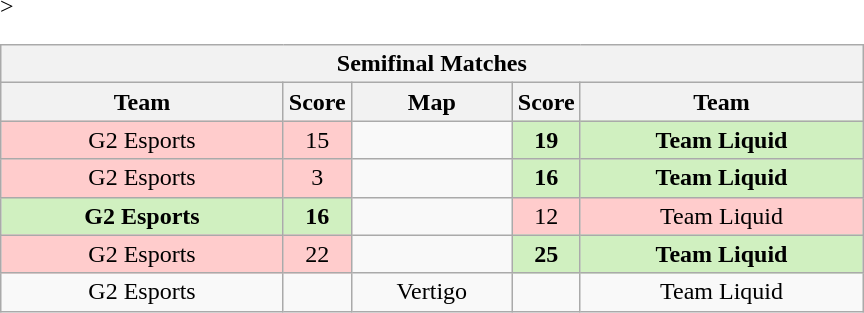<table class="wikitable" style="text-align: center">
<tr>
<th colspan=5>Semifinal Matches</th>
</tr>
<tr <noinclude>>
<th width="181px">Team</th>
<th width="20px">Score</th>
<th width="100px">Map</th>
<th width="20px">Score</th>
<th width="181px">Team</noinclude></th>
</tr>
<tr>
<td style="background: #FFCCCC;">G2 Esports</td>
<td style="background: #FFCCCC;">15</td>
<td></td>
<td style="background: #D0F0C0;"><strong>19</strong></td>
<td style="background: #D0F0C0;"><strong>Team Liquid</strong></td>
</tr>
<tr>
<td style="background: #FFCCCC;">G2 Esports</td>
<td style="background: #FFCCCC;">3</td>
<td></td>
<td style="background: #D0F0C0;"><strong>16</strong></td>
<td style="background: #D0F0C0;"><strong>Team Liquid</strong></td>
</tr>
<tr>
<td style="background: #D0F0C0;"><strong>G2 Esports</strong></td>
<td style="background: #D0F0C0;"><strong>16</strong></td>
<td></td>
<td style="background: #FFCCCC;">12</td>
<td style="background: #FFCCCC;">Team Liquid</td>
</tr>
<tr>
<td style="background: #FFCCCC;">G2 Esports</td>
<td style="background: #FFCCCC;">22</td>
<td></td>
<td style="background: #D0F0C0;"><strong>25</strong></td>
<td style="background: #D0F0C0;"><strong>Team Liquid</strong></td>
</tr>
<tr>
<td>G2 Esports</td>
<td></td>
<td>Vertigo</td>
<td></td>
<td>Team Liquid</td>
</tr>
</table>
